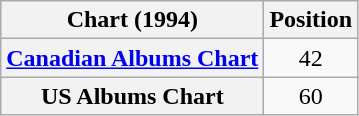<table class="wikitable plainrowheaders" style="text-align:center;">
<tr>
<th>Chart (1994)</th>
<th>Position</th>
</tr>
<tr>
<th scope="row"><a href='#'>Canadian Albums Chart</a></th>
<td>42</td>
</tr>
<tr>
<th scope="row">US Albums Chart</th>
<td>60</td>
</tr>
</table>
